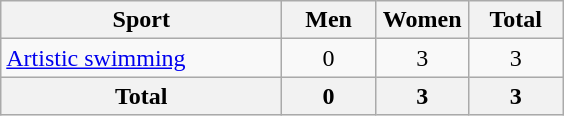<table class="wikitable sortable" style="text-align:center;">
<tr>
<th width=180>Sport</th>
<th width=55>Men</th>
<th width=55>Women</th>
<th width=55>Total</th>
</tr>
<tr>
<td align=left><a href='#'>Artistic swimming</a></td>
<td>0</td>
<td>3</td>
<td>3</td>
</tr>
<tr>
<th>Total</th>
<th>0</th>
<th>3</th>
<th>3</th>
</tr>
</table>
